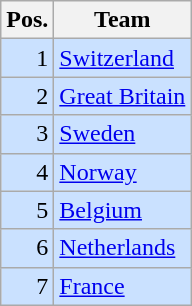<table class="wikitable">
<tr>
<th>Pos.</th>
<th>Team</th>
</tr>
<tr bgcolor="#CAE1FF" align="right">
<td>1</td>
<td align="left"> <a href='#'>Switzerland</a></td>
</tr>
<tr bgcolor="#CAE1FF" align="right">
<td>2</td>
<td align="left"> <a href='#'>Great Britain</a></td>
</tr>
<tr bgcolor="#CAE1FF" align="right">
<td>3</td>
<td align="left"> <a href='#'>Sweden</a></td>
</tr>
<tr bgcolor="#CAE1FF" align="right">
<td>4</td>
<td align="left"> <a href='#'>Norway</a></td>
</tr>
<tr bgcolor="#CAE1FF" align="right">
<td>5</td>
<td align="left"> <a href='#'>Belgium</a></td>
</tr>
<tr bgcolor="#CAE1FF" align="right">
<td>6</td>
<td align="left"> <a href='#'>Netherlands</a></td>
</tr>
<tr bgcolor="#CAE1FF" align="right">
<td>7</td>
<td align="left"> <a href='#'>France</a></td>
</tr>
</table>
